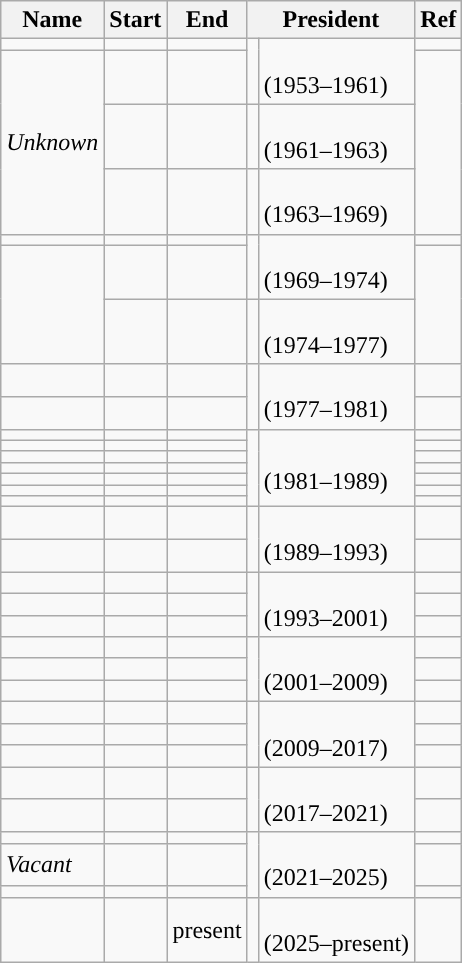<table class="wikitable sortable">
<tr>
<th>Name</th>
<th>Start</th>
<th>End</th>
<th colspan=2>President</th>
<th>Ref</th>
</tr>
<tr>
<td></td>
<td></td>
<td></td>
<td rowspan=2 style="background: "></td>
<td rowspan=2><br>(1953–1961)</td>
<td></td>
</tr>
<tr>
<td rowspan=3><em>Unknown</em></td>
<td></td>
<td></td>
<td rowspan=3></td>
</tr>
<tr>
<td></td>
<td></td>
<td style="background: "></td>
<td><br>(1961–1963)</td>
</tr>
<tr>
<td></td>
<td></td>
<td style="background: "></td>
<td><br>(1963–1969)</td>
</tr>
<tr>
<td></td>
<td></td>
<td></td>
<td rowspan=2 style="background: "></td>
<td rowspan=2><br>(1969–1974)</td>
<td></td>
</tr>
<tr>
<td rowspan=2></td>
<td></td>
<td></td>
<td rowspan=2></td>
</tr>
<tr>
<td></td>
<td></td>
<td style="background: "></td>
<td><br>(1974–1977)</td>
</tr>
<tr>
<td></td>
<td></td>
<td></td>
<td rowspan=2 style="background: "></td>
<td rowspan=2><br>(1977–1981)</td>
<td></td>
</tr>
<tr>
<td></td>
<td></td>
<td></td>
<td></td>
</tr>
<tr>
<td></td>
<td></td>
<td></td>
<td rowspan=7 style="background: "></td>
<td rowspan=7><br>(1981–1989)</td>
<td></td>
</tr>
<tr>
<td></td>
<td></td>
<td></td>
<td></td>
</tr>
<tr>
<td></td>
<td></td>
<td></td>
<td></td>
</tr>
<tr>
<td></td>
<td></td>
<td></td>
<td></td>
</tr>
<tr>
<td></td>
<td></td>
<td></td>
<td></td>
</tr>
<tr>
<td></td>
<td></td>
<td></td>
<td></td>
</tr>
<tr>
<td></td>
<td></td>
<td></td>
<td></td>
</tr>
<tr>
<td></td>
<td></td>
<td></td>
<td rowspan=2 style="background: "></td>
<td rowspan=2><br>(1989–1993)</td>
<td></td>
</tr>
<tr>
<td></td>
<td></td>
<td></td>
<td></td>
</tr>
<tr>
<td></td>
<td></td>
<td></td>
<td rowspan=3 style="background: "></td>
<td rowspan=3><br>(1993–2001)</td>
<td></td>
</tr>
<tr>
<td></td>
<td></td>
<td></td>
<td></td>
</tr>
<tr>
<td></td>
<td></td>
<td></td>
<td></td>
</tr>
<tr>
<td></td>
<td></td>
<td></td>
<td rowspan=3 style="background: "></td>
<td rowspan=3><br>(2001–2009)</td>
<td></td>
</tr>
<tr>
<td></td>
<td></td>
<td></td>
<td></td>
</tr>
<tr>
<td></td>
<td></td>
<td></td>
<td></td>
</tr>
<tr>
<td></td>
<td></td>
<td></td>
<td rowspan=3 style="background: "></td>
<td rowspan=3><br>(2009–2017)</td>
<td></td>
</tr>
<tr>
<td></td>
<td></td>
<td></td>
<td></td>
</tr>
<tr>
<td></td>
<td></td>
<td></td>
<td></td>
</tr>
<tr>
<td></td>
<td></td>
<td></td>
<td rowspan=2 style="background: "></td>
<td rowspan=2><br>(2017–2021)</td>
<td></td>
</tr>
<tr>
<td></td>
<td></td>
<td></td>
<td></td>
</tr>
<tr>
<td></td>
<td></td>
<td></td>
<td rowspan=3 style="background: "></td>
<td rowspan=3><br>(2021–2025)</td>
<td></td>
</tr>
<tr>
<td><em>Vacant</em></td>
<td></td>
<td></td>
<td></td>
</tr>
<tr>
<td></td>
<td></td>
<td></td>
<td></td>
</tr>
<tr>
<td></td>
<td></td>
<td>present</td>
<td style="background: "></td>
<td><br>(2025–present)</td>
<td></td>
</tr>
</table>
